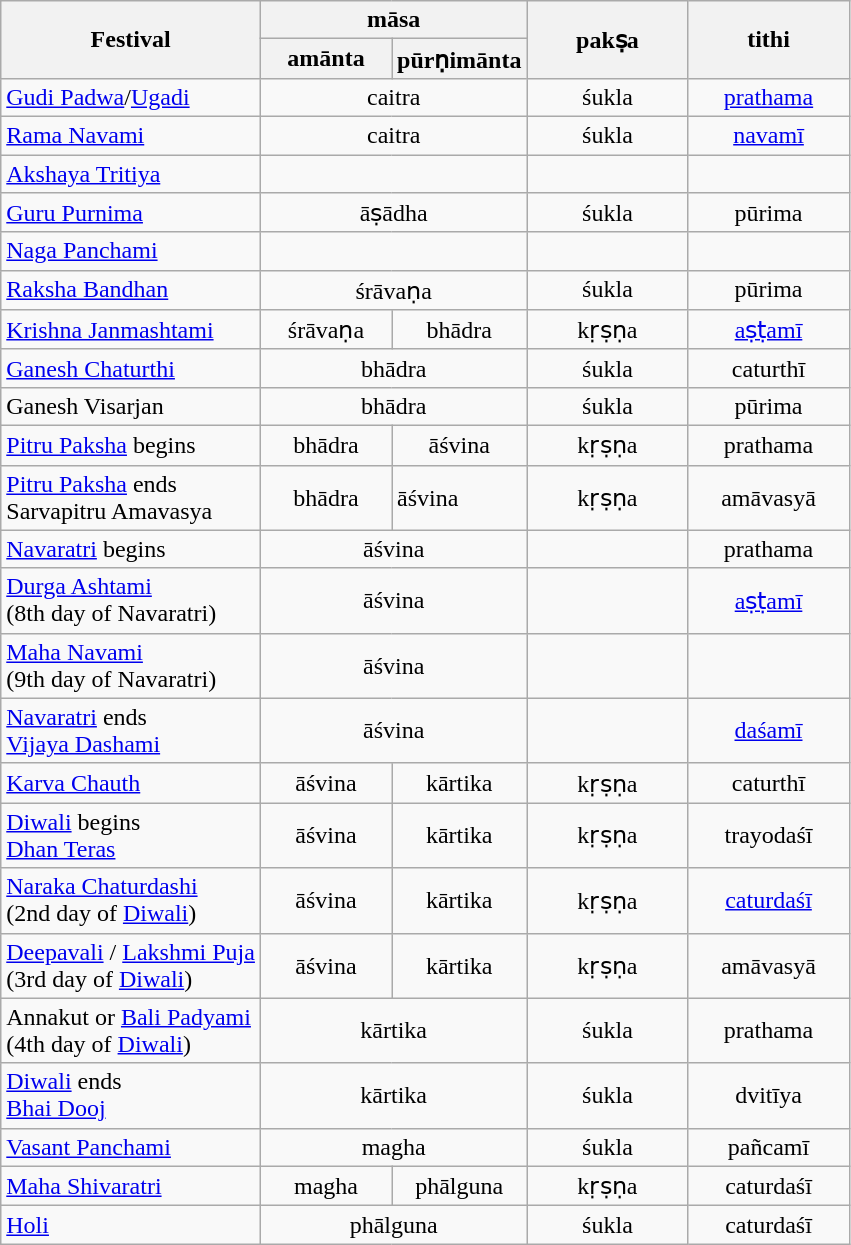<table class="wikitable mw-collapsible">
<tr>
<th rowspan=2>Festival</th>
<th colspan="2">māsa</th>
<th rowspan=2 scope="col" style="width: 100px;">pakṣa</th>
<th rowspan=2 scope="col" style="width: 100px;">tithi</th>
</tr>
<tr>
<th scope="col" style="width: 80px;">amānta</th>
<th scope="col" style="width: 80px;">pūrṇimānta</th>
</tr>
<tr>
<td><a href='#'>Gudi Padwa</a>/<a href='#'>Ugadi</a></td>
<td colspan=2 style="text-align:center">caitra</td>
<td style="text-align:center">śukla</td>
<td style="text-align:center"><a href='#'>prathama</a></td>
</tr>
<tr>
<td><a href='#'>Rama Navami</a></td>
<td colspan=2 style="text-align:center">caitra</td>
<td style="text-align:center">śukla</td>
<td style="text-align:center"><a href='#'>navamī</a></td>
</tr>
<tr>
<td><a href='#'>Akshaya Tritiya</a></td>
<td colspan=2 style="text-align:center"></td>
<td style="text-align:center"></td>
<td style="text-align:center"></td>
</tr>
<tr>
<td><a href='#'>Guru Purnima</a></td>
<td colspan=2 style="text-align:center">āṣādha</td>
<td style="text-align:center">śukla</td>
<td style="text-align:center">pūrima</td>
</tr>
<tr>
<td><a href='#'>Naga Panchami</a></td>
<td colspan=2 style="text-align:center"></td>
<td style="text-align:center"></td>
<td style="text-align:center"></td>
</tr>
<tr>
<td><a href='#'>Raksha Bandhan</a></td>
<td colspan=2 style="text-align:center">śrāvaṇa</td>
<td style="text-align:center">śukla</td>
<td style="text-align:center">pūrima</td>
</tr>
<tr>
<td><a href='#'>Krishna Janmashtami</a></td>
<td style="text-align:center">śrāvaṇa</td>
<td style="text-align:center">bhādra</td>
<td style="text-align:center">kṛṣṇa</td>
<td style="text-align:center"><a href='#'>aṣṭamī</a></td>
</tr>
<tr>
<td><a href='#'>Ganesh Chaturthi</a></td>
<td colspan=2 style="text-align:center">bhādra</td>
<td style="text-align:center">śukla</td>
<td style="text-align:center">caturthī</td>
</tr>
<tr>
<td>Ganesh Visarjan</td>
<td colspan="2" style="text-align:center">bhādra</td>
<td style="text-align:center">śukla</td>
<td style="text-align:center">pūrima</td>
</tr>
<tr>
<td><a href='#'>Pitru Paksha</a> begins</td>
<td style="text-align:center">bhādra</td>
<td style="text-align:center">āśvina</td>
<td style="text-align:center">kṛṣṇa</td>
<td style="text-align:center">prathama</td>
</tr>
<tr>
<td><a href='#'>Pitru Paksha</a> ends<br>Sarvapitru Amavasya</td>
<td style="text-align:center">bhādra</td>
<td>āśvina</td>
<td style="text-align:center">kṛṣṇa</td>
<td style="text-align:center">amāvasyā</td>
</tr>
<tr>
<td><a href='#'>Navaratri</a> begins</td>
<td colspan="2" style="text-align:center">āśvina</td>
<td style="text-align:center"></td>
<td style="text-align:center">prathama</td>
</tr>
<tr>
<td><a href='#'>Durga Ashtami</a><br>(8th day of Navaratri)</td>
<td colspan="2" style="text-align:center">āśvina</td>
<td style="text-align:center"></td>
<td style="text-align:center"><a href='#'>aṣṭamī</a></td>
</tr>
<tr>
<td><a href='#'>Maha Navami</a><br>(9th day of Navaratri)</td>
<td colspan="2" style="text-align:center">āśvina</td>
<td style="text-align:center"></td>
<td style="text-align:center"></td>
</tr>
<tr>
<td><a href='#'>Navaratri</a> ends<br><a href='#'>Vijaya Dashami</a></td>
<td colspan="2" style="text-align:center">āśvina</td>
<td style="text-align:center"></td>
<td style="text-align:center"><a href='#'>daśamī</a></td>
</tr>
<tr>
<td><a href='#'>Karva Chauth</a></td>
<td style="text-align:center">āśvina</td>
<td style="text-align:center">kārtika</td>
<td style="text-align:center">kṛṣṇa</td>
<td style="text-align:center">caturthī</td>
</tr>
<tr>
<td><a href='#'>Diwali</a> begins<br><a href='#'>Dhan Teras</a></td>
<td style="text-align:center">āśvina</td>
<td style="text-align:center">kārtika</td>
<td style="text-align:center">kṛṣṇa</td>
<td style="text-align:center">trayodaśī</td>
</tr>
<tr>
<td><a href='#'>Naraka Chaturdashi</a><br>(2nd day of <a href='#'>Diwali</a>)</td>
<td style="text-align:center">āśvina</td>
<td style="text-align:center">kārtika</td>
<td style="text-align:center">kṛṣṇa</td>
<td style="text-align:center"><a href='#'>caturdaśī</a></td>
</tr>
<tr>
<td><a href='#'>Deepavali</a> / <a href='#'>Lakshmi Puja</a><br>(3rd day of <a href='#'>Diwali</a>)</td>
<td style="text-align:center">āśvina</td>
<td style="text-align:center">kārtika</td>
<td style="text-align:center">kṛṣṇa</td>
<td style="text-align:center">amāvasyā</td>
</tr>
<tr>
<td>Annakut or <a href='#'>Bali Padyami</a><br>(4th day of <a href='#'>Diwali</a>)</td>
<td colspan=2 style="text-align:center">kārtika</td>
<td style="text-align:center">śukla</td>
<td style="text-align:center">prathama</td>
</tr>
<tr>
<td><a href='#'>Diwali</a> ends<br><a href='#'>Bhai Dooj</a></td>
<td colspan=2 style="text-align:center">kārtika</td>
<td style="text-align:center">śukla</td>
<td style="text-align:center">dvitīya</td>
</tr>
<tr>
<td><a href='#'>Vasant Panchami</a></td>
<td colspan=2 style="text-align:center">magha</td>
<td style="text-align:center">śukla</td>
<td style="text-align:center">pañcamī</td>
</tr>
<tr>
<td><a href='#'>Maha Shivaratri</a></td>
<td style="text-align:center">magha</td>
<td style="text-align:center">phālguna</td>
<td style="text-align:center">kṛṣṇa</td>
<td style="text-align:center">caturdaśī</td>
</tr>
<tr>
<td><a href='#'>Holi</a></td>
<td colspan=2 style="text-align:center">phālguna</td>
<td style="text-align:center">śukla</td>
<td style="text-align:center">caturdaśī</td>
</tr>
</table>
